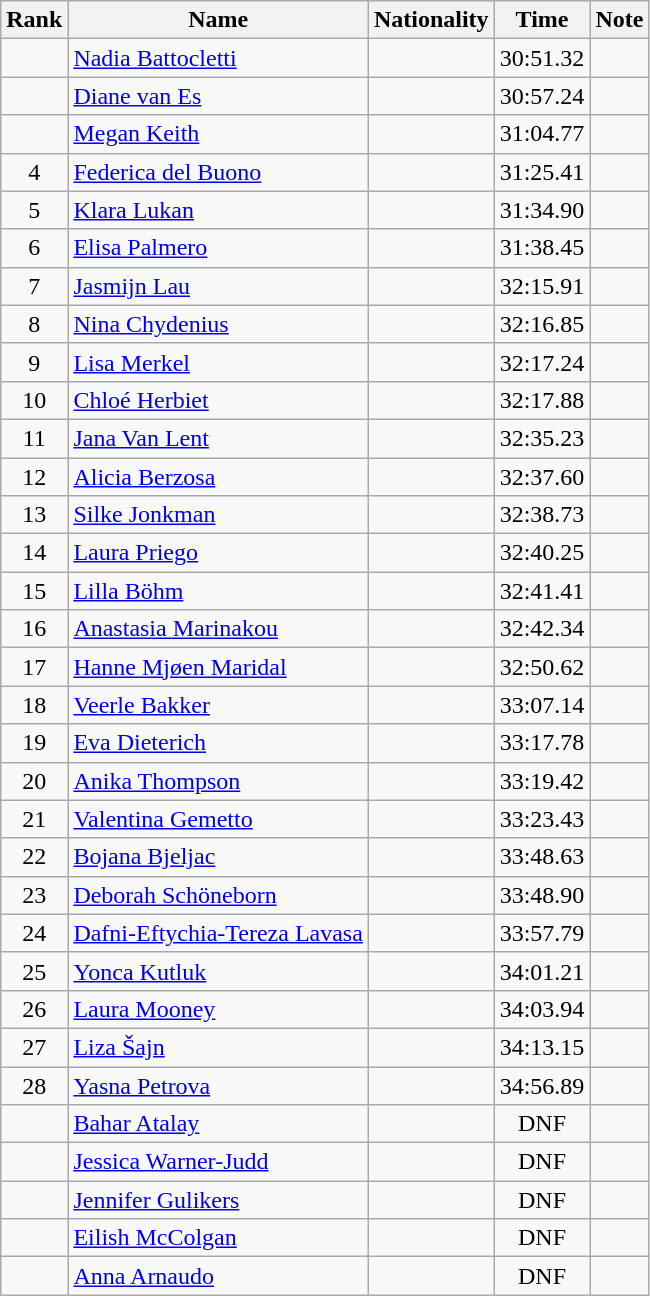<table class="wikitable sortable" style="text-align:center;">
<tr>
<th>Rank</th>
<th>Name</th>
<th>Nationality</th>
<th>Time</th>
<th>Note</th>
</tr>
<tr>
<td></td>
<td align=left><a href='#'>Nadia Battocletti</a></td>
<td align=left></td>
<td>30:51.32</td>
<td></td>
</tr>
<tr>
<td></td>
<td align=left><a href='#'>Diane van Es</a></td>
<td align=left></td>
<td>30:57.24</td>
<td></td>
</tr>
<tr>
<td></td>
<td align=left><a href='#'>Megan Keith</a></td>
<td align=left></td>
<td>31:04.77</td>
<td></td>
</tr>
<tr>
<td>4</td>
<td align=left><a href='#'>Federica del Buono</a></td>
<td align=left></td>
<td>31:25.41</td>
<td></td>
</tr>
<tr>
<td>5</td>
<td align=left><a href='#'>Klara Lukan</a></td>
<td align=left></td>
<td>31:34.90</td>
<td></td>
</tr>
<tr>
<td>6</td>
<td align=left><a href='#'>Elisa Palmero</a></td>
<td align=left></td>
<td>31:38.45</td>
<td></td>
</tr>
<tr>
<td>7</td>
<td align=left><a href='#'>Jasmijn Lau</a></td>
<td align=left></td>
<td>32:15.91</td>
<td></td>
</tr>
<tr>
<td>8</td>
<td align=left><a href='#'>Nina Chydenius</a></td>
<td align=left></td>
<td>32:16.85</td>
<td></td>
</tr>
<tr>
<td>9</td>
<td align=left><a href='#'>Lisa Merkel</a></td>
<td align=left></td>
<td>32:17.24</td>
<td></td>
</tr>
<tr>
<td>10</td>
<td align=left><a href='#'>Chloé Herbiet</a></td>
<td align=left></td>
<td>32:17.88</td>
<td></td>
</tr>
<tr>
<td>11</td>
<td align=left><a href='#'>Jana Van Lent</a></td>
<td align=left></td>
<td>32:35.23</td>
<td></td>
</tr>
<tr>
<td>12</td>
<td align=left><a href='#'>Alicia Berzosa</a></td>
<td align=left></td>
<td>32:37.60</td>
<td></td>
</tr>
<tr>
<td>13</td>
<td align=left><a href='#'>Silke Jonkman</a></td>
<td align=left></td>
<td>32:38.73</td>
<td></td>
</tr>
<tr>
<td>14</td>
<td align=left><a href='#'>Laura Priego</a></td>
<td align=left></td>
<td>32:40.25</td>
<td></td>
</tr>
<tr>
<td>15</td>
<td align=left><a href='#'>Lilla Böhm</a></td>
<td align=left></td>
<td>32:41.41</td>
<td></td>
</tr>
<tr>
<td>16</td>
<td align=left><a href='#'>Anastasia Marinakou</a></td>
<td align=left></td>
<td>32:42.34</td>
<td></td>
</tr>
<tr>
<td>17</td>
<td align=left><a href='#'>Hanne Mjøen Maridal</a></td>
<td align=left></td>
<td>32:50.62</td>
<td></td>
</tr>
<tr>
<td>18</td>
<td align=left><a href='#'>Veerle Bakker</a></td>
<td align=left></td>
<td>33:07.14</td>
<td></td>
</tr>
<tr>
<td>19</td>
<td align=left><a href='#'>Eva Dieterich</a></td>
<td align=left></td>
<td>33:17.78</td>
<td></td>
</tr>
<tr>
<td>20</td>
<td align=left><a href='#'>Anika Thompson</a></td>
<td align=left></td>
<td>33:19.42</td>
<td></td>
</tr>
<tr>
<td>21</td>
<td align=left><a href='#'>Valentina Gemetto</a></td>
<td align=left></td>
<td>33:23.43</td>
<td></td>
</tr>
<tr>
<td>22</td>
<td align=left><a href='#'>Bojana Bjeljac</a></td>
<td align=left></td>
<td>33:48.63</td>
<td></td>
</tr>
<tr>
<td>23</td>
<td align=left><a href='#'>Deborah Schöneborn</a></td>
<td align=left></td>
<td>33:48.90</td>
<td></td>
</tr>
<tr>
<td>24</td>
<td align=left><a href='#'>Dafni-Eftychia-Tereza Lavasa</a></td>
<td align=left></td>
<td>33:57.79</td>
<td></td>
</tr>
<tr>
<td>25</td>
<td align=left><a href='#'>Yonca Kutluk</a></td>
<td align=left></td>
<td>34:01.21</td>
<td></td>
</tr>
<tr>
<td>26</td>
<td align=left><a href='#'>Laura Mooney</a></td>
<td align=left></td>
<td>34:03.94</td>
<td></td>
</tr>
<tr>
<td>27</td>
<td align=left><a href='#'>Liza Šajn</a></td>
<td align=left></td>
<td>34:13.15</td>
<td></td>
</tr>
<tr>
<td>28</td>
<td align=left><a href='#'>Yasna Petrova</a></td>
<td align=left></td>
<td>34:56.89</td>
<td></td>
</tr>
<tr>
<td></td>
<td align=left><a href='#'>Bahar Atalay</a></td>
<td align=left></td>
<td>DNF</td>
<td></td>
</tr>
<tr>
<td></td>
<td align=left><a href='#'>Jessica Warner-Judd</a></td>
<td align=left></td>
<td>DNF</td>
<td></td>
</tr>
<tr>
<td></td>
<td align=left><a href='#'>Jennifer Gulikers</a></td>
<td align=left></td>
<td>DNF</td>
<td></td>
</tr>
<tr>
<td></td>
<td align=left><a href='#'>Eilish McColgan</a></td>
<td align=left></td>
<td>DNF</td>
<td></td>
</tr>
<tr>
<td></td>
<td align=left><a href='#'>Anna Arnaudo</a></td>
<td align=left></td>
<td>DNF</td>
<td></td>
</tr>
</table>
